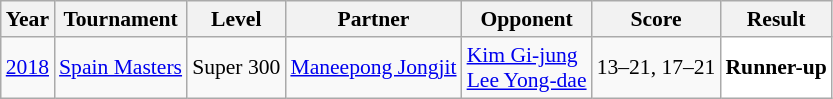<table class="sortable wikitable" style="font-size: 90%;">
<tr>
<th>Year</th>
<th>Tournament</th>
<th>Level</th>
<th>Partner</th>
<th>Opponent</th>
<th>Score</th>
<th>Result</th>
</tr>
<tr>
<td align="center"><a href='#'>2018</a></td>
<td align="left"><a href='#'>Spain Masters</a></td>
<td align="left">Super 300</td>
<td align="left"> <a href='#'>Maneepong Jongjit</a></td>
<td align="left"> <a href='#'>Kim Gi-jung</a><br> <a href='#'>Lee Yong-dae</a></td>
<td align="left">13–21, 17–21</td>
<td style="text-align:left; background:white"> <strong>Runner-up</strong></td>
</tr>
</table>
